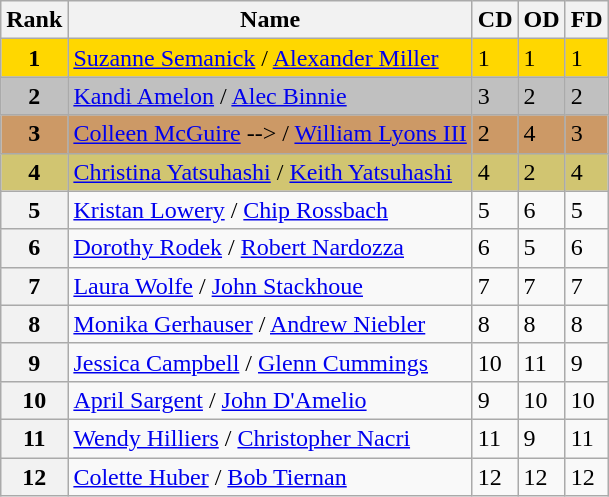<table class="wikitable">
<tr>
<th>Rank</th>
<th>Name</th>
<th>CD</th>
<th>OD</th>
<th>FD</th>
</tr>
<tr bgcolor="gold">
<td align="center"><strong>1</strong></td>
<td><a href='#'>Suzanne Semanick</a> / <a href='#'>Alexander Miller</a></td>
<td>1</td>
<td>1</td>
<td>1</td>
</tr>
<tr bgcolor="silver">
<td align="center"><strong>2</strong></td>
<td><a href='#'>Kandi Amelon</a> / <a href='#'>Alec Binnie</a></td>
<td>3</td>
<td>2</td>
<td>2</td>
</tr>
<tr bgcolor="cc9966">
<td align="center"><strong>3</strong></td>
<td><a href='#'>Colleen McGuire</a> --> / <a href='#'>William Lyons III</a></td>
<td>2</td>
<td>4</td>
<td>3</td>
</tr>
<tr bgcolor="d1c571">
<td align="center"><strong>4</strong></td>
<td><a href='#'>Christina Yatsuhashi</a> / <a href='#'>Keith Yatsuhashi</a></td>
<td>4</td>
<td>2</td>
<td>4</td>
</tr>
<tr>
<th>5</th>
<td><a href='#'>Kristan Lowery</a> / <a href='#'>Chip Rossbach</a></td>
<td>5</td>
<td>6</td>
<td>5</td>
</tr>
<tr>
<th>6</th>
<td><a href='#'>Dorothy Rodek</a> / <a href='#'>Robert Nardozza</a></td>
<td>6</td>
<td>5</td>
<td>6</td>
</tr>
<tr>
<th>7</th>
<td><a href='#'>Laura Wolfe</a> / <a href='#'>John Stackhoue</a></td>
<td>7</td>
<td>7</td>
<td>7</td>
</tr>
<tr>
<th>8</th>
<td><a href='#'>Monika Gerhauser</a> / <a href='#'>Andrew Niebler</a></td>
<td>8</td>
<td>8</td>
<td>8</td>
</tr>
<tr>
<th>9</th>
<td><a href='#'>Jessica Campbell</a> / <a href='#'>Glenn Cummings</a></td>
<td>10</td>
<td>11</td>
<td>9</td>
</tr>
<tr>
<th>10</th>
<td><a href='#'>April Sargent</a> / <a href='#'>John D'Amelio</a></td>
<td>9</td>
<td>10</td>
<td>10</td>
</tr>
<tr>
<th>11</th>
<td><a href='#'>Wendy Hilliers</a> / <a href='#'>Christopher Nacri</a></td>
<td>11</td>
<td>9</td>
<td>11</td>
</tr>
<tr>
<th>12</th>
<td><a href='#'>Colette Huber</a> / <a href='#'>Bob Tiernan</a></td>
<td>12</td>
<td>12</td>
<td>12</td>
</tr>
</table>
